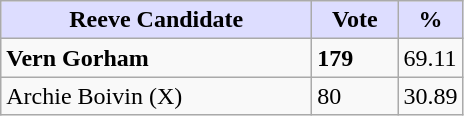<table class="wikitable">
<tr>
<th style="background:#ddf; width:200px;">Reeve Candidate </th>
<th style="background:#ddf; width:50px;">Vote</th>
<th style="background:#ddf; width:30px;">%</th>
</tr>
<tr>
<td><strong>Vern Gorham</strong></td>
<td><strong>179</strong></td>
<td>69.11</td>
</tr>
<tr>
<td>Archie Boivin (X)</td>
<td>80</td>
<td>30.89</td>
</tr>
</table>
